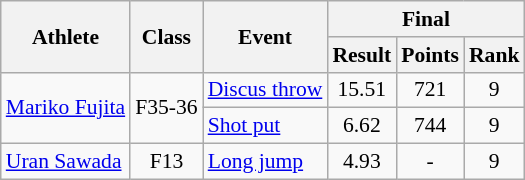<table class=wikitable style="font-size:90%">
<tr>
<th rowspan="2">Athlete</th>
<th rowspan="2">Class</th>
<th rowspan="2">Event</th>
<th colspan="3">Final</th>
</tr>
<tr>
<th>Result</th>
<th>Points</th>
<th>Rank</th>
</tr>
<tr>
<td rowspan="2"><a href='#'>Mariko Fujita</a></td>
<td rowspan="2" style="text-align:center;">F35-36</td>
<td><a href='#'>Discus throw</a></td>
<td style="text-align:center;">15.51</td>
<td style="text-align:center;">721</td>
<td style="text-align:center;">9</td>
</tr>
<tr>
<td><a href='#'>Shot put</a></td>
<td style="text-align:center;">6.62</td>
<td style="text-align:center;">744</td>
<td style="text-align:center;">9</td>
</tr>
<tr>
<td><a href='#'>Uran Sawada</a></td>
<td style="text-align:center;">F13</td>
<td><a href='#'>Long jump</a></td>
<td style="text-align:center;">4.93</td>
<td style="text-align:center;">-</td>
<td style="text-align:center;">9</td>
</tr>
</table>
